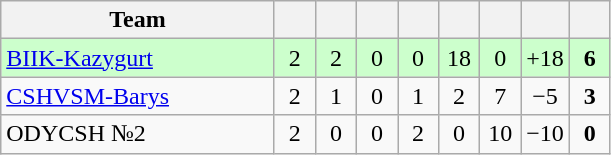<table class="wikitable" style="text-align:center;">
<tr>
<th width=175>Team</th>
<th width=20></th>
<th width=20></th>
<th width=20></th>
<th width=20></th>
<th width=20></th>
<th width=20></th>
<th width=20></th>
<th width=20></th>
</tr>
<tr bgcolor=ccffcc>
<td align="left"><a href='#'>BIIK-Kazygurt</a></td>
<td>2</td>
<td>2</td>
<td>0</td>
<td>0</td>
<td>18</td>
<td>0</td>
<td>+18</td>
<td><strong>6</strong></td>
</tr>
<tr>
<td align="left"><a href='#'>CSHVSM-Barys</a></td>
<td>2</td>
<td>1</td>
<td>0</td>
<td>1</td>
<td>2</td>
<td>7</td>
<td>−5</td>
<td><strong>3</strong></td>
</tr>
<tr>
<td align="left">ODYCSH №2</td>
<td>2</td>
<td>0</td>
<td>0</td>
<td>2</td>
<td>0</td>
<td>10</td>
<td>−10</td>
<td><strong>0</strong></td>
</tr>
</table>
